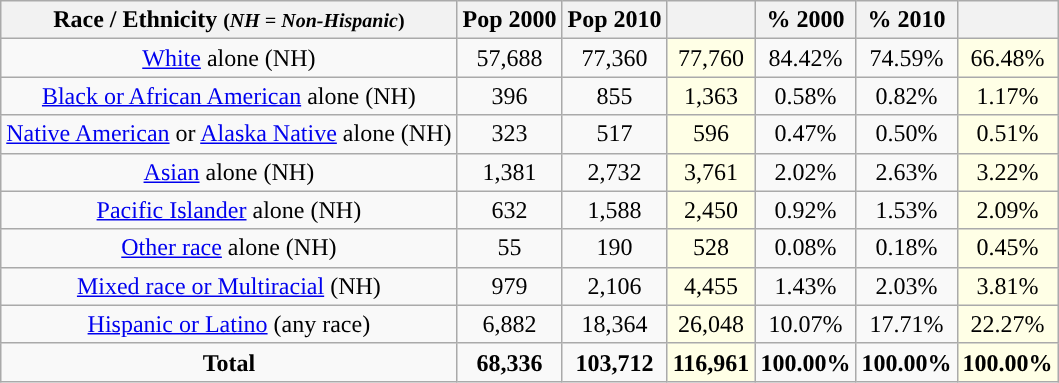<table class="wikitable" style="text-align:center;">
<tr>
<th>Race / Ethnicity <small>(<em>NH = Non-Hispanic</em>)</small></th>
<th>Pop 2000</th>
<th>Pop 2010</th>
<th></th>
<th>% 2000</th>
<th>% 2010</th>
<th></th>
</tr>
<tr>
<td><a href='#'>White</a> alone (NH)</td>
<td>57,688</td>
<td>77,360</td>
<td style='background: #ffffe6;'>77,760</td>
<td>84.42%</td>
<td>74.59%</td>
<td style='background: #ffffe6;'>66.48%</td>
</tr>
<tr>
<td><a href='#'>Black or African American</a> alone (NH)</td>
<td>396</td>
<td>855</td>
<td style='background: #ffffe6;'>1,363</td>
<td>0.58%</td>
<td>0.82%</td>
<td style='background: #ffffe6;'>1.17%</td>
</tr>
<tr>
<td><a href='#'>Native American</a> or <a href='#'>Alaska Native</a> alone (NH)</td>
<td>323</td>
<td>517</td>
<td style='background: #ffffe6;'>596</td>
<td>0.47%</td>
<td>0.50%</td>
<td style='background: #ffffe6;'>0.51%</td>
</tr>
<tr>
<td><a href='#'>Asian</a> alone (NH)</td>
<td>1,381</td>
<td>2,732</td>
<td style='background: #ffffe6;'>3,761</td>
<td>2.02%</td>
<td>2.63%</td>
<td style='background: #ffffe6;'>3.22%</td>
</tr>
<tr>
<td><a href='#'>Pacific Islander</a> alone (NH)</td>
<td>632</td>
<td>1,588</td>
<td style='background: #ffffe6;'>2,450</td>
<td>0.92%</td>
<td>1.53%</td>
<td style='background: #ffffe6;'>2.09%</td>
</tr>
<tr>
<td><a href='#'>Other race</a> alone (NH)</td>
<td>55</td>
<td>190</td>
<td style='background: #ffffe6;'>528</td>
<td>0.08%</td>
<td>0.18%</td>
<td style='background: #ffffe6;'>0.45%</td>
</tr>
<tr>
<td><a href='#'>Mixed race or Multiracial</a> (NH)</td>
<td>979</td>
<td>2,106</td>
<td style='background: #ffffe6;'>4,455</td>
<td>1.43%</td>
<td>2.03%</td>
<td style='background: #ffffe6;'>3.81%</td>
</tr>
<tr>
<td><a href='#'>Hispanic or Latino</a> (any race)</td>
<td>6,882</td>
<td>18,364</td>
<td style='background: #ffffe6;'>26,048</td>
<td>10.07%</td>
<td>17.71%</td>
<td style='background: #ffffe6;'>22.27%</td>
</tr>
<tr>
<td><strong>Total</strong></td>
<td><strong>68,336</strong></td>
<td><strong>103,712</strong></td>
<td style='background: #ffffe6;'><strong>116,961</strong></td>
<td><strong>100.00%</strong></td>
<td><strong>100.00%</strong></td>
<td style='background: #ffffe6;'><strong>100.00%</strong></td>
</tr>
</table>
